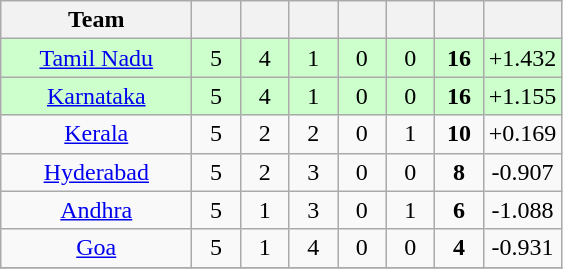<table class="wikitable" style="text-align:center">
<tr>
<th style="width:120px">Team</th>
<th style="width:25px"></th>
<th style="width:25px"></th>
<th style="width:25px"></th>
<th style="width:25px"></th>
<th style="width:25px"></th>
<th style="width:25px"></th>
<th style="width:40px;"></th>
</tr>
<tr style="background:#cfc;">
<td><a href='#'>Tamil Nadu</a></td>
<td>5</td>
<td>4</td>
<td>1</td>
<td>0</td>
<td>0</td>
<td><strong>16</strong></td>
<td>+1.432</td>
</tr>
<tr style="background:#cfc;">
<td><a href='#'>Karnataka</a></td>
<td>5</td>
<td>4</td>
<td>1</td>
<td>0</td>
<td>0</td>
<td><strong>16</strong></td>
<td>+1.155</td>
</tr>
<tr>
<td><a href='#'>Kerala</a></td>
<td>5</td>
<td>2</td>
<td>2</td>
<td>0</td>
<td>1</td>
<td><strong>10</strong></td>
<td>+0.169</td>
</tr>
<tr>
<td><a href='#'>Hyderabad</a></td>
<td>5</td>
<td>2</td>
<td>3</td>
<td>0</td>
<td>0</td>
<td><strong>8</strong></td>
<td>-0.907</td>
</tr>
<tr>
<td><a href='#'>Andhra</a></td>
<td>5</td>
<td>1</td>
<td>3</td>
<td>0</td>
<td>1</td>
<td><strong>6</strong></td>
<td>-1.088</td>
</tr>
<tr>
<td><a href='#'>Goa</a></td>
<td>5</td>
<td>1</td>
<td>4</td>
<td>0</td>
<td>0</td>
<td><strong>4</strong></td>
<td>-0.931</td>
</tr>
<tr>
</tr>
</table>
